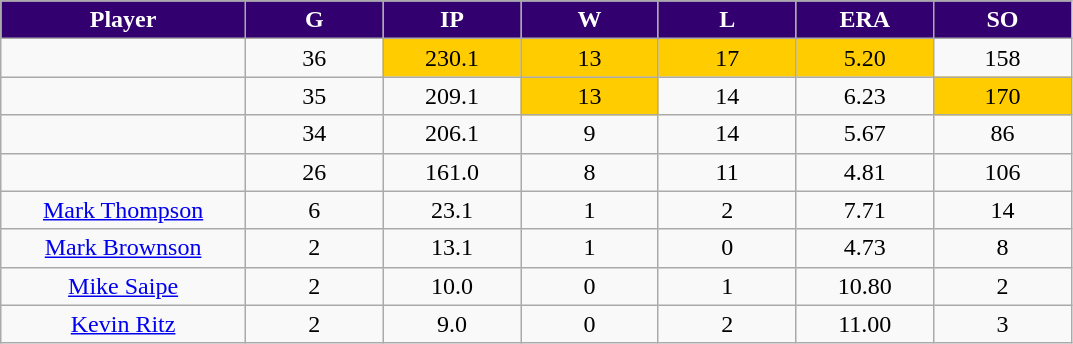<table class="wikitable sortable">
<tr>
<th style="background:#33006F;color:#FFFFFF;" width="16%">Player</th>
<th style="background:#33006F;color:#FFFFFF;" width="9%">G</th>
<th style="background:#33006F;color:#FFFFFF;" width="9%">IP</th>
<th style="background:#33006F;color:#FFFFFF;" width="9%">W</th>
<th style="background:#33006F;color:#FFFFFF;" width="9%">L</th>
<th style="background:#33006F;color:#FFFFFF;" width="9%">ERA</th>
<th style="background:#33006F;color:#FFFFFF;" width="9%">SO</th>
</tr>
<tr align="center">
<td></td>
<td>36</td>
<td bgcolor="#FFCC00">230.1</td>
<td bgcolor="#FFCC00">13</td>
<td bgcolor="#FFCC00">17</td>
<td bgcolor="#FFCC00">5.20</td>
<td>158</td>
</tr>
<tr align="center">
<td></td>
<td>35</td>
<td>209.1</td>
<td bgcolor="#FFCC00">13</td>
<td>14</td>
<td>6.23</td>
<td bgcolor="#FFCC00">170</td>
</tr>
<tr align="center">
<td></td>
<td>34</td>
<td>206.1</td>
<td>9</td>
<td>14</td>
<td>5.67</td>
<td>86</td>
</tr>
<tr align="center">
<td></td>
<td>26</td>
<td>161.0</td>
<td>8</td>
<td>11</td>
<td>4.81</td>
<td>106</td>
</tr>
<tr align="center">
<td><a href='#'>Mark Thompson</a></td>
<td>6</td>
<td>23.1</td>
<td>1</td>
<td>2</td>
<td>7.71</td>
<td>14</td>
</tr>
<tr align=center>
<td><a href='#'>Mark Brownson</a></td>
<td>2</td>
<td>13.1</td>
<td>1</td>
<td>0</td>
<td>4.73</td>
<td>8</td>
</tr>
<tr align="center">
<td><a href='#'>Mike Saipe</a></td>
<td>2</td>
<td>10.0</td>
<td>0</td>
<td>1</td>
<td>10.80</td>
<td>2</td>
</tr>
<tr align=center>
<td><a href='#'>Kevin Ritz</a></td>
<td>2</td>
<td>9.0</td>
<td>0</td>
<td>2</td>
<td>11.00</td>
<td>3</td>
</tr>
</table>
